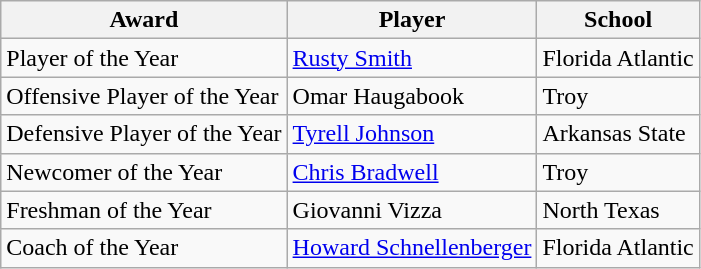<table class="wikitable sortable">
<tr>
<th>Award</th>
<th>Player</th>
<th>School</th>
</tr>
<tr>
<td>Player of the Year</td>
<td><a href='#'>Rusty Smith</a></td>
<td>Florida Atlantic</td>
</tr>
<tr>
<td>Offensive Player of the Year</td>
<td>Omar Haugabook</td>
<td>Troy</td>
</tr>
<tr>
<td>Defensive Player of the Year</td>
<td><a href='#'>Tyrell Johnson</a></td>
<td>Arkansas State</td>
</tr>
<tr>
<td>Newcomer of the Year</td>
<td><a href='#'>Chris Bradwell</a></td>
<td>Troy</td>
</tr>
<tr>
<td>Freshman of the Year</td>
<td>Giovanni Vizza</td>
<td>North Texas</td>
</tr>
<tr>
<td>Coach of the Year</td>
<td><a href='#'>Howard Schnellenberger</a></td>
<td>Florida Atlantic</td>
</tr>
</table>
